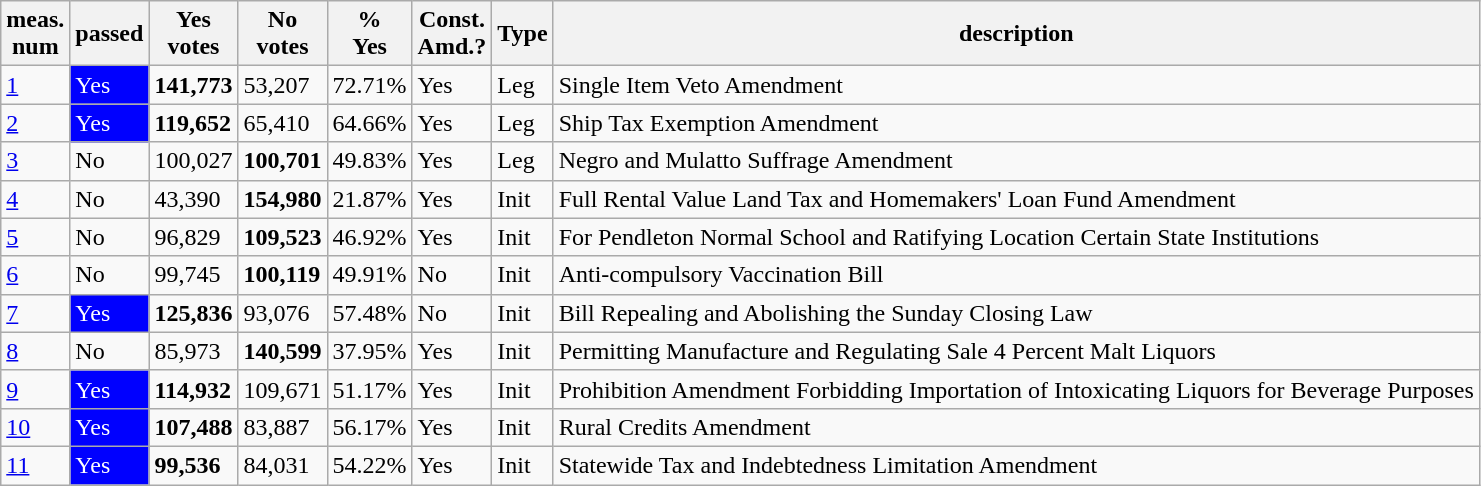<table class="wikitable sortable">
<tr>
<th>meas.<br>num</th>
<th>passed</th>
<th>Yes<br>votes</th>
<th>No<br>votes</th>
<th>%<br>Yes</th>
<th>Const.<br>Amd.?</th>
<th>Type</th>
<th>description</th>
</tr>
<tr>
<td><a href='#'>1</a></td>
<td style="background:blue;color:white">Yes</td>
<td><strong>141,773</strong></td>
<td>53,207</td>
<td>72.71%</td>
<td>Yes</td>
<td>Leg</td>
<td>Single Item Veto Amendment</td>
</tr>
<tr>
<td><a href='#'>2</a></td>
<td style="background:blue;color:white">Yes</td>
<td><strong>119,652</strong></td>
<td>65,410</td>
<td>64.66%</td>
<td>Yes</td>
<td>Leg</td>
<td>Ship Tax Exemption Amendment</td>
</tr>
<tr>
<td><a href='#'>3</a></td>
<td>No</td>
<td>100,027</td>
<td><strong>100,701</strong></td>
<td>49.83%</td>
<td>Yes</td>
<td>Leg</td>
<td>Negro and Mulatto Suffrage Amendment</td>
</tr>
<tr>
<td><a href='#'>4</a></td>
<td>No</td>
<td>43,390</td>
<td><strong>154,980</strong></td>
<td>21.87%</td>
<td>Yes</td>
<td>Init</td>
<td>Full Rental Value Land Tax and Homemakers' Loan Fund Amendment</td>
</tr>
<tr>
<td><a href='#'>5</a></td>
<td>No</td>
<td>96,829</td>
<td><strong>109,523</strong></td>
<td>46.92%</td>
<td>Yes</td>
<td>Init</td>
<td>For Pendleton Normal School and Ratifying Location Certain State Institutions</td>
</tr>
<tr>
<td><a href='#'>6</a></td>
<td>No</td>
<td>99,745</td>
<td><strong>100,119</strong></td>
<td>49.91%</td>
<td>No</td>
<td>Init</td>
<td>Anti-compulsory Vaccination Bill</td>
</tr>
<tr>
<td><a href='#'>7</a></td>
<td style="background:blue;color:white">Yes</td>
<td><strong>125,836</strong></td>
<td>93,076</td>
<td>57.48%</td>
<td>No</td>
<td>Init</td>
<td>Bill Repealing and Abolishing the Sunday Closing Law</td>
</tr>
<tr>
<td><a href='#'>8</a></td>
<td>No</td>
<td>85,973</td>
<td><strong>140,599</strong></td>
<td>37.95%</td>
<td>Yes</td>
<td>Init</td>
<td>Permitting Manufacture and Regulating Sale 4 Percent Malt Liquors</td>
</tr>
<tr>
<td><a href='#'>9</a></td>
<td style="background:blue;color:white">Yes</td>
<td><strong>114,932</strong></td>
<td>109,671</td>
<td>51.17%</td>
<td>Yes</td>
<td>Init</td>
<td>Prohibition Amendment Forbidding Importation of Intoxicating Liquors for Beverage Purposes</td>
</tr>
<tr>
<td><a href='#'>10</a></td>
<td style="background:blue;color:white">Yes</td>
<td><strong>107,488</strong></td>
<td>83,887</td>
<td>56.17%</td>
<td>Yes</td>
<td>Init</td>
<td>Rural Credits Amendment</td>
</tr>
<tr>
<td><a href='#'>11</a></td>
<td style="background:blue;color:white">Yes</td>
<td><strong>99,536</strong></td>
<td>84,031</td>
<td>54.22%</td>
<td>Yes</td>
<td>Init</td>
<td>Statewide Tax and Indebtedness Limitation Amendment</td>
</tr>
</table>
